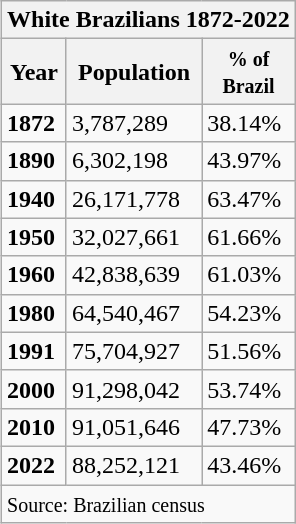<table class="wikitable" style="float: right;">
<tr>
<th colspan="8">White Brazilians 1872-2022</th>
</tr>
<tr>
<th>Year</th>
<th>Population</th>
<th><small>% of<br>Brazil</small></th>
</tr>
<tr>
<td><strong>1872</strong></td>
<td>3,787,289</td>
<td> 38.14%</td>
</tr>
<tr>
<td><strong>1890</strong></td>
<td>6,302,198</td>
<td> 43.97%</td>
</tr>
<tr>
<td><strong>1940</strong></td>
<td>26,171,778</td>
<td> 63.47%</td>
</tr>
<tr>
<td><strong>1950</strong></td>
<td>32,027,661</td>
<td> 61.66%</td>
</tr>
<tr>
<td><strong>1960</strong></td>
<td>42,838,639</td>
<td> 61.03%</td>
</tr>
<tr>
<td><strong>1980</strong></td>
<td>64,540,467</td>
<td> 54.23%</td>
</tr>
<tr>
<td><strong>1991</strong></td>
<td>75,704,927</td>
<td> 51.56%</td>
</tr>
<tr>
<td><strong>2000</strong></td>
<td>91,298,042</td>
<td> 53.74%</td>
</tr>
<tr>
<td><strong>2010</strong></td>
<td>91,051,646</td>
<td> 47.73%</td>
</tr>
<tr>
<td><strong>2022</strong></td>
<td>88,252,121</td>
<td> 43.46%</td>
</tr>
<tr>
<td colspan="8" style="text-align:left;"><small>Source: Brazilian census</small></td>
</tr>
</table>
